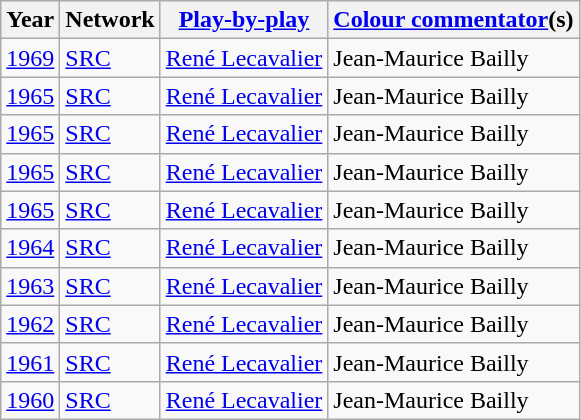<table class="wikitable">
<tr>
<th>Year</th>
<th>Network</th>
<th><a href='#'>Play-by-play</a></th>
<th><a href='#'>Colour commentator</a>(s)</th>
</tr>
<tr>
<td><a href='#'>1969</a></td>
<td><a href='#'>SRC</a></td>
<td><a href='#'>René Lecavalier</a></td>
<td>Jean-Maurice Bailly</td>
</tr>
<tr>
<td><a href='#'>1965</a></td>
<td><a href='#'>SRC</a></td>
<td><a href='#'>René Lecavalier</a></td>
<td>Jean-Maurice Bailly</td>
</tr>
<tr>
<td><a href='#'>1965</a></td>
<td><a href='#'>SRC</a></td>
<td><a href='#'>René Lecavalier</a></td>
<td>Jean-Maurice Bailly</td>
</tr>
<tr>
<td><a href='#'>1965</a></td>
<td><a href='#'>SRC</a></td>
<td><a href='#'>René Lecavalier</a></td>
<td>Jean-Maurice Bailly</td>
</tr>
<tr>
<td><a href='#'>1965</a></td>
<td><a href='#'>SRC</a></td>
<td><a href='#'>René Lecavalier</a></td>
<td>Jean-Maurice Bailly</td>
</tr>
<tr>
<td><a href='#'>1964</a></td>
<td><a href='#'>SRC</a></td>
<td><a href='#'>René Lecavalier</a></td>
<td>Jean-Maurice Bailly</td>
</tr>
<tr>
<td><a href='#'>1963</a></td>
<td><a href='#'>SRC</a></td>
<td><a href='#'>René Lecavalier</a></td>
<td>Jean-Maurice Bailly</td>
</tr>
<tr>
<td><a href='#'>1962</a></td>
<td><a href='#'>SRC</a></td>
<td><a href='#'>René Lecavalier</a></td>
<td>Jean-Maurice Bailly</td>
</tr>
<tr>
<td><a href='#'>1961</a></td>
<td><a href='#'>SRC</a></td>
<td><a href='#'>René Lecavalier</a></td>
<td>Jean-Maurice Bailly</td>
</tr>
<tr>
<td><a href='#'>1960</a></td>
<td><a href='#'>SRC</a></td>
<td><a href='#'>René Lecavalier</a></td>
<td>Jean-Maurice Bailly</td>
</tr>
</table>
